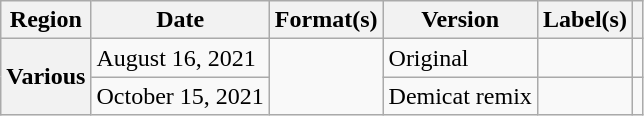<table class="wikitable plainrowheaders">
<tr>
<th>Region</th>
<th>Date</th>
<th>Format(s)</th>
<th>Version</th>
<th>Label(s)</th>
<th></th>
</tr>
<tr>
<th rowspan="2" scope="row">Various</th>
<td>August 16, 2021</td>
<td rowspan="2"></td>
<td>Original</td>
<td></td>
<td style="text-align: center;"></td>
</tr>
<tr>
<td>October 15, 2021</td>
<td>Demicat remix</td>
<td></td>
<td style="text-align: center;"></td>
</tr>
</table>
